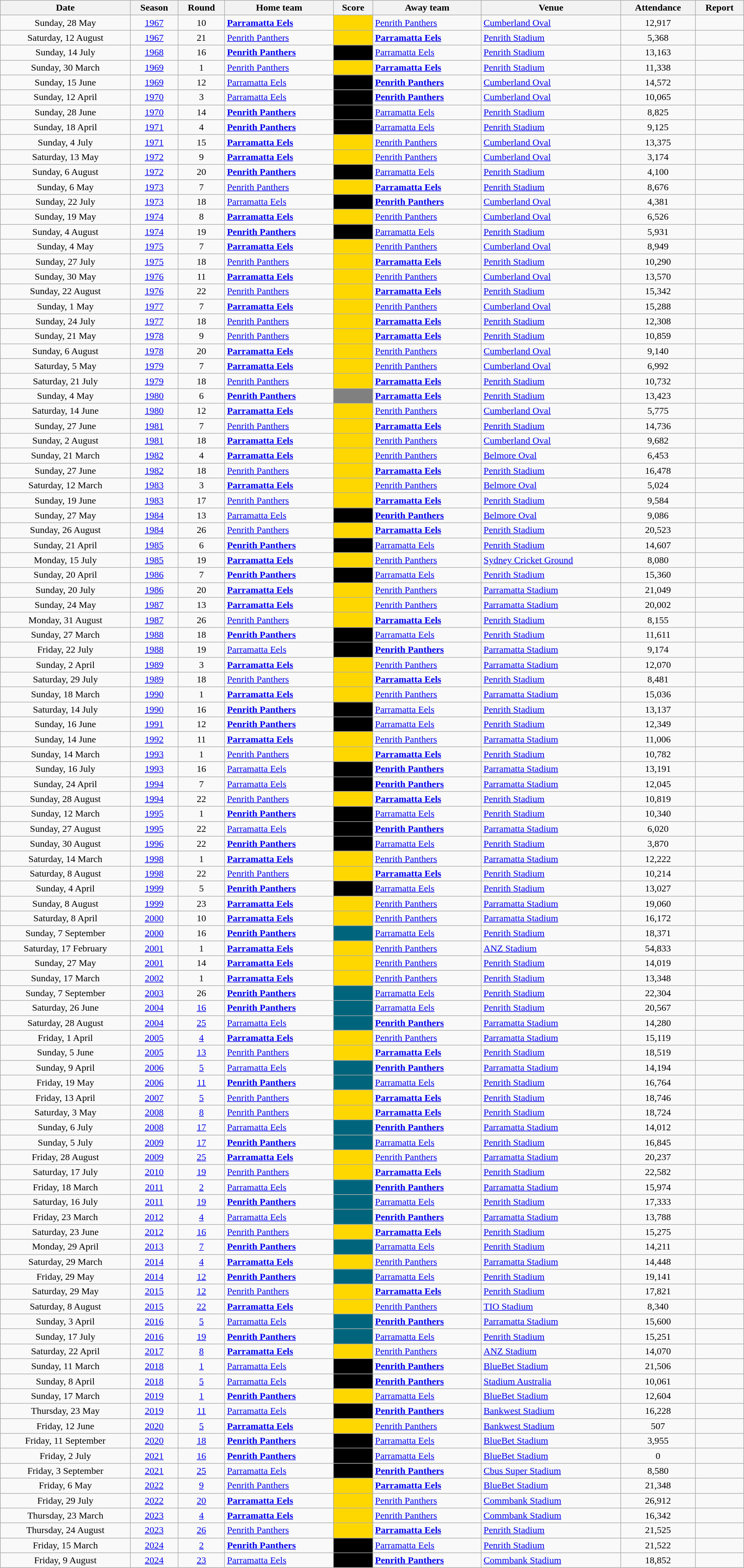<table class="wikitable" style="text-align:center;" width="100%">
<tr>
<th>Date</th>
<th>Season</th>
<th>Round</th>
<th>Home team</th>
<th>Score</th>
<th>Away team</th>
<th>Venue</th>
<th>Attendance</th>
<th>Report</th>
</tr>
<tr>
<td>Sunday, 28 May</td>
<td><a href='#'>1967</a></td>
<td>10</td>
<td style="text-align:left;"> <strong><a href='#'>Parramatta Eels</a></strong></td>
<td style="background:gold"></td>
<td style="text-align:left;"> <a href='#'>Penrith Panthers</a></td>
<td style="text-align:left;"><a href='#'>Cumberland Oval</a></td>
<td>12,917</td>
<td></td>
</tr>
<tr>
<td>Saturday, 12 August</td>
<td><a href='#'>1967</a></td>
<td>21</td>
<td style="text-align:left;"> <a href='#'>Penrith Panthers</a></td>
<td style="background:gold"></td>
<td style="text-align:left;"> <strong><a href='#'>Parramatta Eels</a></strong></td>
<td style="text-align:left;"><a href='#'>Penrith Stadium</a></td>
<td>5,368</td>
<td></td>
</tr>
<tr>
<td>Sunday, 14 July</td>
<td><a href='#'>1968</a></td>
<td>16</td>
<td style="text-align:left;"> <strong><a href='#'>Penrith Panthers</a></strong></td>
<td style="background:black"></td>
<td style="text-align:left;"> <a href='#'>Parramatta Eels</a></td>
<td style="text-align:left;"><a href='#'>Penrith Stadium</a></td>
<td>13,163</td>
<td></td>
</tr>
<tr>
<td>Sunday, 30 March</td>
<td><a href='#'>1969</a></td>
<td>1</td>
<td style="text-align:left;"> <a href='#'>Penrith Panthers</a></td>
<td style="background:gold"></td>
<td style="text-align:left;"> <strong><a href='#'>Parramatta Eels</a></strong></td>
<td style="text-align:left;"><a href='#'>Penrith Stadium</a></td>
<td>11,338</td>
<td></td>
</tr>
<tr>
<td>Sunday, 15 June</td>
<td><a href='#'>1969</a></td>
<td>12</td>
<td style="text-align:left;"> <a href='#'>Parramatta Eels</a></td>
<td style="background:black"></td>
<td style="text-align:left;"> <strong><a href='#'>Penrith Panthers</a></strong></td>
<td style="text-align:left;"><a href='#'>Cumberland Oval</a></td>
<td>14,572</td>
<td></td>
</tr>
<tr>
<td>Sunday, 12 April</td>
<td><a href='#'>1970</a></td>
<td>3</td>
<td style="text-align:left;"> <a href='#'>Parramatta Eels</a></td>
<td style="background:black"></td>
<td style="text-align:left;"> <strong><a href='#'>Penrith Panthers</a></strong></td>
<td style="text-align:left;"><a href='#'>Cumberland Oval</a></td>
<td>10,065</td>
<td></td>
</tr>
<tr>
<td>Sunday, 28 June</td>
<td><a href='#'>1970</a></td>
<td>14</td>
<td style="text-align:left;"> <strong><a href='#'>Penrith Panthers</a></strong></td>
<td style="background:black"></td>
<td style="text-align:left;"> <a href='#'>Parramatta Eels</a></td>
<td style="text-align:left;"><a href='#'>Penrith Stadium</a></td>
<td>8,825</td>
<td></td>
</tr>
<tr>
<td>Sunday, 18 April</td>
<td><a href='#'>1971</a></td>
<td>4</td>
<td style="text-align:left;"> <strong><a href='#'>Penrith Panthers</a></strong></td>
<td style="background:black"></td>
<td style="text-align:left;"> <a href='#'>Parramatta Eels</a></td>
<td style="text-align:left;"><a href='#'>Penrith Stadium</a></td>
<td>9,125</td>
<td></td>
</tr>
<tr>
<td>Sunday, 4 July</td>
<td><a href='#'>1971</a></td>
<td>15</td>
<td style="text-align:left;"> <strong><a href='#'>Parramatta Eels</a></strong></td>
<td style="background:gold"></td>
<td style="text-align:left;"> <a href='#'>Penrith Panthers</a></td>
<td style="text-align:left;"><a href='#'>Cumberland Oval</a></td>
<td>13,375</td>
<td></td>
</tr>
<tr>
<td>Saturday, 13 May</td>
<td><a href='#'>1972</a></td>
<td>9</td>
<td style="text-align:left;"> <strong><a href='#'>Parramatta Eels</a></strong></td>
<td style="background:gold"></td>
<td style="text-align:left;"> <a href='#'>Penrith Panthers</a></td>
<td style="text-align:left;"><a href='#'>Cumberland Oval</a></td>
<td>3,174</td>
<td></td>
</tr>
<tr>
<td>Sunday, 6 August</td>
<td><a href='#'>1972</a></td>
<td>20</td>
<td style="text-align:left;"> <strong><a href='#'>Penrith Panthers</a></strong></td>
<td style="background:black"></td>
<td style="text-align:left;"> <a href='#'>Parramatta Eels</a></td>
<td style="text-align:left;"><a href='#'>Penrith Stadium</a></td>
<td>4,100</td>
<td></td>
</tr>
<tr>
<td>Sunday, 6 May</td>
<td><a href='#'>1973</a></td>
<td>7</td>
<td style="text-align:left;"> <a href='#'>Penrith Panthers</a></td>
<td style="background:gold"></td>
<td style="text-align:left;"> <strong><a href='#'>Parramatta Eels</a></strong></td>
<td style="text-align:left;"><a href='#'>Penrith Stadium</a></td>
<td>8,676</td>
<td></td>
</tr>
<tr>
<td>Sunday, 22 July</td>
<td><a href='#'>1973</a></td>
<td>18</td>
<td style="text-align:left;"> <a href='#'>Parramatta Eels</a></td>
<td style="background:black"></td>
<td style="text-align:left;"> <strong><a href='#'>Penrith Panthers</a></strong></td>
<td style="text-align:left;"><a href='#'>Cumberland Oval</a></td>
<td>4,381</td>
<td></td>
</tr>
<tr>
<td>Sunday, 19 May</td>
<td><a href='#'>1974</a></td>
<td>8</td>
<td style="text-align:left;"> <strong><a href='#'>Parramatta Eels</a></strong></td>
<td style="background:gold"></td>
<td style="text-align:left;"> <a href='#'>Penrith Panthers</a></td>
<td style="text-align:left;"><a href='#'>Cumberland Oval</a></td>
<td>6,526</td>
<td></td>
</tr>
<tr>
<td>Sunday, 4 August</td>
<td><a href='#'>1974</a></td>
<td>19</td>
<td style="text-align:left;"> <strong><a href='#'>Penrith Panthers</a></strong></td>
<td style="background:black"></td>
<td style="text-align:left;"> <a href='#'>Parramatta Eels</a></td>
<td style="text-align:left;"><a href='#'>Penrith Stadium</a></td>
<td>5,931</td>
<td></td>
</tr>
<tr>
<td>Sunday, 4 May</td>
<td><a href='#'>1975</a></td>
<td>7</td>
<td style="text-align:left;"> <strong><a href='#'>Parramatta Eels</a></strong></td>
<td style="background:gold"></td>
<td style="text-align:left;"> <a href='#'>Penrith Panthers</a></td>
<td style="text-align:left;"><a href='#'>Cumberland Oval</a></td>
<td>8,949</td>
<td></td>
</tr>
<tr>
<td>Sunday, 27 July</td>
<td><a href='#'>1975</a></td>
<td>18</td>
<td style="text-align:left;"> <a href='#'>Penrith Panthers</a></td>
<td style="background:gold"></td>
<td style="text-align:left;"> <strong><a href='#'>Parramatta Eels</a></strong></td>
<td style="text-align:left;"><a href='#'>Penrith Stadium</a></td>
<td>10,290</td>
<td></td>
</tr>
<tr>
<td>Sunday, 30 May</td>
<td><a href='#'>1976</a></td>
<td>11</td>
<td style="text-align:left;"> <strong><a href='#'>Parramatta Eels</a></strong></td>
<td style="background:gold"></td>
<td style="text-align:left;"> <a href='#'>Penrith Panthers</a></td>
<td style="text-align:left;"><a href='#'>Cumberland Oval</a></td>
<td>13,570</td>
<td></td>
</tr>
<tr>
<td>Sunday, 22 August</td>
<td><a href='#'>1976</a></td>
<td>22</td>
<td style="text-align:left;"> <a href='#'>Penrith Panthers</a></td>
<td style="background:gold"></td>
<td style="text-align:left;"> <strong><a href='#'>Parramatta Eels</a></strong></td>
<td style="text-align:left;"><a href='#'>Penrith Stadium</a></td>
<td>15,342</td>
<td></td>
</tr>
<tr>
<td>Sunday, 1 May</td>
<td><a href='#'>1977</a></td>
<td>7</td>
<td style="text-align:left;"> <strong><a href='#'>Parramatta Eels</a></strong></td>
<td style="background:gold"></td>
<td style="text-align:left;"> <a href='#'>Penrith Panthers</a></td>
<td style="text-align:left;"><a href='#'>Cumberland Oval</a></td>
<td>15,288</td>
<td></td>
</tr>
<tr>
<td>Sunday, 24 July</td>
<td><a href='#'>1977</a></td>
<td>18</td>
<td style="text-align:left;"> <a href='#'>Penrith Panthers</a></td>
<td style="background:gold"></td>
<td style="text-align:left;"> <strong><a href='#'>Parramatta Eels</a></strong></td>
<td style="text-align:left;"><a href='#'>Penrith Stadium</a></td>
<td>12,308</td>
<td></td>
</tr>
<tr>
<td>Sunday, 21 May</td>
<td><a href='#'>1978</a></td>
<td>9</td>
<td style="text-align:left;"> <a href='#'>Penrith Panthers</a></td>
<td style="background:gold"></td>
<td style="text-align:left;"> <strong><a href='#'>Parramatta Eels</a></strong></td>
<td style="text-align:left;"><a href='#'>Penrith Stadium</a></td>
<td>10,859</td>
<td></td>
</tr>
<tr>
<td>Sunday, 6 August</td>
<td><a href='#'>1978</a></td>
<td>20</td>
<td style="text-align:left;"> <strong><a href='#'>Parramatta Eels</a></strong></td>
<td style="background:gold"></td>
<td style="text-align:left;"> <a href='#'>Penrith Panthers</a></td>
<td style="text-align:left;"><a href='#'>Cumberland Oval</a></td>
<td>9,140</td>
<td></td>
</tr>
<tr>
<td>Saturday, 5 May</td>
<td><a href='#'>1979</a></td>
<td>7</td>
<td style="text-align:left;"> <strong><a href='#'>Parramatta Eels</a></strong></td>
<td style="background:gold"></td>
<td style="text-align:left;"> <a href='#'>Penrith Panthers</a></td>
<td style="text-align:left;"><a href='#'>Cumberland Oval</a></td>
<td>6,992</td>
<td></td>
</tr>
<tr>
<td>Saturday, 21 July</td>
<td><a href='#'>1979</a></td>
<td>18</td>
<td style="text-align:left;"> <a href='#'>Penrith Panthers</a></td>
<td style="background:gold"></td>
<td style="text-align:left;"> <strong><a href='#'>Parramatta Eels</a></strong></td>
<td style="text-align:left;"><a href='#'>Penrith Stadium</a></td>
<td>10,732</td>
<td></td>
</tr>
<tr>
<td>Sunday, 4 May</td>
<td><a href='#'>1980</a></td>
<td>6</td>
<td style="text-align:left;"> <strong><a href='#'>Penrith Panthers</a></strong></td>
<td style="background:grey"></td>
<td style="text-align:left;"> <strong><a href='#'>Parramatta Eels</a></strong></td>
<td style="text-align:left;"><a href='#'>Penrith Stadium</a></td>
<td>13,423</td>
<td></td>
</tr>
<tr>
<td>Saturday, 14 June</td>
<td><a href='#'>1980</a></td>
<td>12</td>
<td style="text-align:left;"> <strong><a href='#'>Parramatta Eels</a></strong></td>
<td style="background:gold"></td>
<td style="text-align:left;"> <a href='#'>Penrith Panthers</a></td>
<td style="text-align:left;"><a href='#'>Cumberland Oval</a></td>
<td>5,775</td>
<td></td>
</tr>
<tr>
<td>Sunday, 27 June</td>
<td><a href='#'>1981</a></td>
<td>7</td>
<td style="text-align:left;"> <a href='#'>Penrith Panthers</a></td>
<td style="background:gold"></td>
<td style="text-align:left;"> <strong><a href='#'>Parramatta Eels</a></strong></td>
<td style="text-align:left;"><a href='#'>Penrith Stadium</a></td>
<td>14,736</td>
<td></td>
</tr>
<tr>
<td>Sunday, 2 August</td>
<td><a href='#'>1981</a></td>
<td>18</td>
<td style="text-align:left;"> <strong><a href='#'>Parramatta Eels</a></strong></td>
<td style="background:gold"></td>
<td style="text-align:left;"> <a href='#'>Penrith Panthers</a></td>
<td style="text-align:left;"><a href='#'>Cumberland Oval</a></td>
<td>9,682</td>
<td></td>
</tr>
<tr>
<td>Sunday, 21 March</td>
<td><a href='#'>1982</a></td>
<td>4</td>
<td style="text-align:left;"> <strong><a href='#'>Parramatta Eels</a></strong></td>
<td style="background:gold"></td>
<td style="text-align:left;"> <a href='#'>Penrith Panthers</a></td>
<td style="text-align:left;"><a href='#'>Belmore Oval</a></td>
<td>6,453</td>
<td></td>
</tr>
<tr>
<td>Sunday, 27 June</td>
<td><a href='#'>1982</a></td>
<td>18</td>
<td style="text-align:left;"> <a href='#'>Penrith Panthers</a></td>
<td style="background:gold"></td>
<td style="text-align:left;"> <strong><a href='#'>Parramatta Eels</a></strong></td>
<td style="text-align:left;"><a href='#'>Penrith Stadium</a></td>
<td>16,478</td>
<td></td>
</tr>
<tr>
<td>Saturday, 12 March</td>
<td><a href='#'>1983</a></td>
<td>3</td>
<td style="text-align:left;"> <strong><a href='#'>Parramatta Eels</a></strong></td>
<td style="background:gold"></td>
<td style="text-align:left;"> <a href='#'>Penrith Panthers</a></td>
<td style="text-align:left;"><a href='#'>Belmore Oval</a></td>
<td>5,024</td>
<td></td>
</tr>
<tr>
<td>Sunday, 19 June</td>
<td><a href='#'>1983</a></td>
<td>17</td>
<td style="text-align:left;"> <a href='#'>Penrith Panthers</a></td>
<td style="background:gold"></td>
<td style="text-align:left;"> <strong><a href='#'>Parramatta Eels</a></strong></td>
<td style="text-align:left;"><a href='#'>Penrith Stadium</a></td>
<td>9,584</td>
<td></td>
</tr>
<tr>
<td>Sunday, 27 May</td>
<td><a href='#'>1984</a></td>
<td>13</td>
<td style="text-align:left;"> <a href='#'>Parramatta Eels</a></td>
<td style="background:black"></td>
<td style="text-align:left;"> <strong><a href='#'>Penrith Panthers</a></strong></td>
<td style="text-align:left;"><a href='#'>Belmore Oval</a></td>
<td>9,086</td>
<td></td>
</tr>
<tr>
<td>Sunday, 26 August</td>
<td><a href='#'>1984</a></td>
<td>26</td>
<td style="text-align:left;"> <a href='#'>Penrith Panthers</a></td>
<td style="background:gold"></td>
<td style="text-align:left;"> <strong><a href='#'>Parramatta Eels</a></strong></td>
<td style="text-align:left;"><a href='#'>Penrith Stadium</a></td>
<td>20,523</td>
<td></td>
</tr>
<tr>
<td>Sunday, 21 April</td>
<td><a href='#'>1985</a></td>
<td>6</td>
<td style="text-align:left;"> <strong><a href='#'>Penrith Panthers</a></strong></td>
<td style="background:black"></td>
<td style="text-align:left;"> <a href='#'>Parramatta Eels</a></td>
<td style="text-align:left;"><a href='#'>Penrith Stadium</a></td>
<td>14,607</td>
<td></td>
</tr>
<tr>
<td>Monday, 15 July</td>
<td><a href='#'>1985</a></td>
<td>19</td>
<td style="text-align:left;"> <strong><a href='#'>Parramatta Eels</a></strong></td>
<td style="background:gold"></td>
<td style="text-align:left;"> <a href='#'>Penrith Panthers</a></td>
<td style="text-align:left;"><a href='#'>Sydney Cricket Ground</a></td>
<td>8,080</td>
<td></td>
</tr>
<tr>
<td>Sunday, 20 April</td>
<td><a href='#'>1986</a></td>
<td>7</td>
<td style="text-align:left;"> <strong><a href='#'>Penrith Panthers</a></strong></td>
<td style="background:black"></td>
<td style="text-align:left;"> <a href='#'>Parramatta Eels</a></td>
<td style="text-align:left;"><a href='#'>Penrith Stadium</a></td>
<td>15,360</td>
<td></td>
</tr>
<tr>
<td>Sunday, 20 July</td>
<td><a href='#'>1986</a></td>
<td>20</td>
<td style="text-align:left;"> <strong><a href='#'>Parramatta Eels</a></strong></td>
<td style="background:gold"></td>
<td style="text-align:left;"> <a href='#'>Penrith Panthers</a></td>
<td style="text-align:left;"><a href='#'>Parramatta Stadium</a></td>
<td>21,049</td>
<td></td>
</tr>
<tr>
<td>Sunday, 24 May</td>
<td><a href='#'>1987</a></td>
<td>13</td>
<td style="text-align:left;"> <strong><a href='#'>Parramatta Eels</a></strong></td>
<td style="background:gold"></td>
<td style="text-align:left;"> <a href='#'>Penrith Panthers</a></td>
<td style="text-align:left;"><a href='#'>Parramatta Stadium</a></td>
<td>20,002</td>
<td></td>
</tr>
<tr>
<td>Monday, 31 August</td>
<td><a href='#'>1987</a></td>
<td>26</td>
<td style="text-align:left;"> <a href='#'>Penrith Panthers</a></td>
<td style="background:gold"></td>
<td style="text-align:left;"> <strong><a href='#'>Parramatta Eels</a></strong></td>
<td style="text-align:left;"><a href='#'>Penrith Stadium</a></td>
<td>8,155</td>
<td></td>
</tr>
<tr>
<td>Sunday, 27 March</td>
<td><a href='#'>1988</a></td>
<td>18</td>
<td style="text-align:left;"> <strong><a href='#'>Penrith Panthers</a></strong></td>
<td style="background:black"></td>
<td style="text-align:left;"> <a href='#'>Parramatta Eels</a></td>
<td style="text-align:left;"><a href='#'>Penrith Stadium</a></td>
<td>11,611</td>
<td></td>
</tr>
<tr>
<td>Friday, 22 July</td>
<td><a href='#'>1988</a></td>
<td>19</td>
<td style="text-align:left;"> <a href='#'>Parramatta Eels</a></td>
<td style="background:black"></td>
<td style="text-align:left;"> <strong><a href='#'>Penrith Panthers</a></strong></td>
<td style="text-align:left;"><a href='#'>Parramatta Stadium</a></td>
<td>9,174</td>
<td></td>
</tr>
<tr>
<td>Sunday, 2 April</td>
<td><a href='#'>1989</a></td>
<td>3</td>
<td style="text-align:left;"> <strong><a href='#'>Parramatta Eels</a></strong></td>
<td style="background:gold"></td>
<td style="text-align:left;"> <a href='#'>Penrith Panthers</a></td>
<td style="text-align:left;"><a href='#'>Parramatta Stadium</a></td>
<td>12,070</td>
<td></td>
</tr>
<tr>
<td>Saturday, 29 July</td>
<td><a href='#'>1989</a></td>
<td>18</td>
<td style="text-align:left;"> <a href='#'>Penrith Panthers</a></td>
<td style="background:gold"></td>
<td style="text-align:left;"> <strong><a href='#'>Parramatta Eels</a></strong></td>
<td style="text-align:left;"><a href='#'>Penrith Stadium</a></td>
<td>8,481</td>
<td></td>
</tr>
<tr>
<td>Sunday, 18 March</td>
<td><a href='#'>1990</a></td>
<td>1</td>
<td style="text-align:left;"> <strong><a href='#'>Parramatta Eels</a></strong></td>
<td style="background:gold"></td>
<td style="text-align:left;"> <a href='#'>Penrith Panthers</a></td>
<td style="text-align:left;"><a href='#'>Parramatta Stadium</a></td>
<td>15,036</td>
<td></td>
</tr>
<tr>
<td>Saturday, 14 July</td>
<td><a href='#'>1990</a></td>
<td>16</td>
<td style="text-align:left;"> <strong><a href='#'>Penrith Panthers</a></strong></td>
<td style="background:black"></td>
<td style="text-align:left;"> <a href='#'>Parramatta Eels</a></td>
<td style="text-align:left;"><a href='#'>Penrith Stadium</a></td>
<td>13,137</td>
<td></td>
</tr>
<tr>
<td>Sunday, 16 June</td>
<td><a href='#'>1991</a></td>
<td>12</td>
<td style="text-align:left;"> <strong><a href='#'>Penrith Panthers</a></strong></td>
<td style="background:black"></td>
<td style="text-align:left;"> <a href='#'>Parramatta Eels</a></td>
<td style="text-align:left;"><a href='#'>Penrith Stadium</a></td>
<td>12,349</td>
<td></td>
</tr>
<tr>
<td>Sunday, 14 June</td>
<td><a href='#'>1992</a></td>
<td>11</td>
<td style="text-align:left;"> <strong><a href='#'>Parramatta Eels</a></strong></td>
<td style="background:gold"></td>
<td style="text-align:left;"> <a href='#'>Penrith Panthers</a></td>
<td style="text-align:left;"><a href='#'>Parramatta Stadium</a></td>
<td>11,006</td>
<td></td>
</tr>
<tr>
<td>Sunday, 14 March</td>
<td><a href='#'>1993</a></td>
<td>1</td>
<td style="text-align:left;"> <a href='#'>Penrith Panthers</a></td>
<td style="background:gold"></td>
<td style="text-align:left;"> <strong><a href='#'>Parramatta Eels</a></strong></td>
<td style="text-align:left;"><a href='#'>Penrith Stadium</a></td>
<td>10,782</td>
<td></td>
</tr>
<tr>
<td>Sunday, 16 July</td>
<td><a href='#'>1993</a></td>
<td>16</td>
<td style="text-align:left;"> <a href='#'>Parramatta Eels</a></td>
<td style="background:black"></td>
<td style="text-align:left;"> <strong><a href='#'>Penrith Panthers</a></strong></td>
<td style="text-align:left;"><a href='#'>Parramatta Stadium</a></td>
<td>13,191</td>
<td></td>
</tr>
<tr>
<td>Sunday, 24 April</td>
<td><a href='#'>1994</a></td>
<td>7</td>
<td style="text-align:left;"> <a href='#'>Parramatta Eels</a></td>
<td style="background:black"></td>
<td style="text-align:left;"> <strong><a href='#'>Penrith Panthers</a></strong></td>
<td style="text-align:left;"><a href='#'>Parramatta Stadium</a></td>
<td>12,045</td>
<td></td>
</tr>
<tr>
<td>Sunday, 28 August</td>
<td><a href='#'>1994</a></td>
<td>22</td>
<td style="text-align:left;"> <a href='#'>Penrith Panthers</a></td>
<td style="background:gold"></td>
<td style="text-align:left;"> <strong><a href='#'>Parramatta Eels</a></strong></td>
<td style="text-align:left;"><a href='#'>Penrith Stadium</a></td>
<td>10,819</td>
<td></td>
</tr>
<tr>
<td>Sunday, 12 March</td>
<td><a href='#'>1995</a></td>
<td>1</td>
<td style="text-align:left;"> <strong><a href='#'>Penrith Panthers</a></strong></td>
<td style="background:black"></td>
<td style="text-align:left;"> <a href='#'>Parramatta Eels</a></td>
<td style="text-align:left;"><a href='#'>Penrith Stadium</a></td>
<td>10,340</td>
<td></td>
</tr>
<tr>
<td>Sunday, 27 August</td>
<td><a href='#'>1995</a></td>
<td>22</td>
<td style="text-align:left;"> <a href='#'>Parramatta Eels</a></td>
<td style="background:black"></td>
<td style="text-align:left;"> <strong><a href='#'>Penrith Panthers</a></strong></td>
<td style="text-align:left;"><a href='#'>Parramatta Stadium</a></td>
<td>6,020</td>
<td></td>
</tr>
<tr>
<td>Sunday, 30 August</td>
<td><a href='#'>1996</a></td>
<td>22</td>
<td style="text-align:left;"> <strong><a href='#'>Penrith Panthers</a></strong></td>
<td style="background:black"></td>
<td style="text-align:left;"> <a href='#'>Parramatta Eels</a></td>
<td style="text-align:left;"><a href='#'>Penrith Stadium</a></td>
<td>3,870</td>
<td></td>
</tr>
<tr>
<td>Saturday, 14 March</td>
<td><a href='#'>1998</a></td>
<td>1</td>
<td style="text-align:left;"> <strong><a href='#'>Parramatta Eels</a></strong></td>
<td style="background:gold"></td>
<td style="text-align:left;"> <a href='#'>Penrith Panthers</a></td>
<td style="text-align:left;"><a href='#'>Parramatta Stadium</a></td>
<td>12,222</td>
<td></td>
</tr>
<tr>
<td>Saturday, 8 August</td>
<td><a href='#'>1998</a></td>
<td>22</td>
<td style="text-align:left;"> <a href='#'>Penrith Panthers</a></td>
<td style="background:gold"></td>
<td style="text-align:left;"> <strong><a href='#'>Parramatta Eels</a></strong></td>
<td style="text-align:left;"><a href='#'>Penrith Stadium</a></td>
<td>10,214</td>
<td></td>
</tr>
<tr>
<td>Sunday, 4 April</td>
<td><a href='#'>1999</a></td>
<td>5</td>
<td style="text-align:left;"> <strong><a href='#'>Penrith Panthers</a></strong></td>
<td style="background:black"></td>
<td style="text-align:left;"> <a href='#'>Parramatta Eels</a></td>
<td style="text-align:left;"><a href='#'>Penrith Stadium</a></td>
<td>13,027</td>
<td></td>
</tr>
<tr>
<td>Sunday, 8 August</td>
<td><a href='#'>1999</a></td>
<td>23</td>
<td style="text-align:left;"> <strong><a href='#'>Parramatta Eels</a></strong></td>
<td style="background:gold"></td>
<td style="text-align:left;"> <a href='#'>Penrith Panthers</a></td>
<td style="text-align:left;"><a href='#'>Parramatta Stadium</a></td>
<td>19,060</td>
<td></td>
</tr>
<tr>
<td>Saturday, 8 April</td>
<td><a href='#'>2000</a></td>
<td>10</td>
<td style="text-align:left;"> <strong><a href='#'>Parramatta Eels</a></strong></td>
<td style="background:gold"></td>
<td style="text-align:left;"> <a href='#'>Penrith Panthers</a></td>
<td style="text-align:left;"><a href='#'>Parramatta Stadium</a></td>
<td>16,172</td>
<td></td>
</tr>
<tr>
<td>Sunday, 7 September</td>
<td><a href='#'>2000</a></td>
<td>16</td>
<td style="text-align:left;"> <strong><a href='#'>Penrith Panthers</a></strong></td>
<td style="background:#00657c"></td>
<td style="text-align:left;"> <a href='#'>Parramatta Eels</a></td>
<td style="text-align:left;"><a href='#'>Penrith Stadium</a></td>
<td>18,371</td>
<td></td>
</tr>
<tr>
<td>Saturday, 17 February</td>
<td><a href='#'>2001</a></td>
<td>1</td>
<td style="text-align:left;"> <strong><a href='#'>Parramatta Eels</a></strong></td>
<td style="background:gold"></td>
<td style="text-align:left;"> <a href='#'>Penrith Panthers</a></td>
<td style="text-align:left;"><a href='#'>ANZ Stadium</a></td>
<td>54,833</td>
<td></td>
</tr>
<tr>
<td>Sunday, 27 May</td>
<td><a href='#'>2001</a></td>
<td>14</td>
<td style="text-align:left;"> <strong><a href='#'>Parramatta Eels</a></strong></td>
<td style="background:gold"></td>
<td style="text-align:left;"> <a href='#'>Penrith Panthers</a></td>
<td style="text-align:left;"><a href='#'>Penrith Stadium</a></td>
<td>14,019</td>
<td></td>
</tr>
<tr>
<td>Sunday, 17 March</td>
<td><a href='#'>2002</a></td>
<td>1</td>
<td style="text-align:left;"> <strong><a href='#'>Parramatta Eels</a></strong></td>
<td style="background:gold"></td>
<td style="text-align:left;"> <a href='#'>Penrith Panthers</a></td>
<td style="text-align:left;"><a href='#'>Penrith Stadium</a></td>
<td>13,348</td>
<td></td>
</tr>
<tr>
<td>Sunday, 7 September</td>
<td><a href='#'>2003</a></td>
<td>26</td>
<td style="text-align:left;"> <strong><a href='#'>Penrith Panthers</a></strong></td>
<td style="background:#00657c"></td>
<td style="text-align:left;"> <a href='#'>Parramatta Eels</a></td>
<td style="text-align:left;"><a href='#'>Penrith Stadium</a></td>
<td>22,304</td>
<td></td>
</tr>
<tr>
<td>Saturday, 26 June</td>
<td><a href='#'>2004</a></td>
<td><a href='#'>16</a></td>
<td style="text-align:left;"> <strong><a href='#'>Penrith Panthers</a></strong></td>
<td style="background:#00657c"></td>
<td style="text-align:left;"> <a href='#'>Parramatta Eels</a></td>
<td style="text-align:left;"><a href='#'>Penrith Stadium</a></td>
<td>20,567</td>
<td></td>
</tr>
<tr>
<td>Saturday, 28 August</td>
<td><a href='#'>2004</a></td>
<td><a href='#'>25</a></td>
<td style="text-align:left;"> <a href='#'>Parramatta Eels</a></td>
<td style="background:#00657c"></td>
<td style="text-align:left;"> <strong><a href='#'>Penrith Panthers</a></strong></td>
<td style="text-align:left;"><a href='#'>Parramatta Stadium</a></td>
<td>14,280</td>
<td></td>
</tr>
<tr>
<td>Friday, 1 April</td>
<td><a href='#'>2005</a></td>
<td><a href='#'>4</a></td>
<td style="text-align:left;"> <strong><a href='#'>Parramatta Eels</a></strong></td>
<td style="background:gold"></td>
<td style="text-align:left;"> <a href='#'>Penrith Panthers</a></td>
<td style="text-align:left;"><a href='#'>Parramatta Stadium</a></td>
<td>15,119</td>
<td></td>
</tr>
<tr>
<td>Sunday, 5 June</td>
<td><a href='#'>2005</a></td>
<td><a href='#'>13</a></td>
<td style="text-align:left;"> <a href='#'>Penrith Panthers</a></td>
<td style="background:gold"></td>
<td style="text-align:left;"> <strong><a href='#'>Parramatta Eels</a></strong></td>
<td style="text-align:left;"><a href='#'>Penrith Stadium</a></td>
<td>18,519</td>
<td></td>
</tr>
<tr>
<td>Sunday, 9 April</td>
<td><a href='#'>2006</a></td>
<td><a href='#'>5</a></td>
<td style="text-align:left;"> <a href='#'>Parramatta Eels</a></td>
<td style="background:#00657c"></td>
<td style="text-align:left;"> <strong><a href='#'>Penrith Panthers</a></strong></td>
<td style="text-align:left;"><a href='#'>Parramatta Stadium</a></td>
<td>14,194</td>
<td></td>
</tr>
<tr>
<td>Friday, 19 May</td>
<td><a href='#'>2006</a></td>
<td><a href='#'>11</a></td>
<td style="text-align:left;"> <strong><a href='#'>Penrith Panthers</a></strong></td>
<td style="background:#00657c"></td>
<td style="text-align:left;"> <a href='#'>Parramatta Eels</a></td>
<td style="text-align:left;"><a href='#'>Penrith Stadium</a></td>
<td>16,764</td>
<td></td>
</tr>
<tr>
<td>Friday, 13 April</td>
<td><a href='#'>2007</a></td>
<td><a href='#'>5</a></td>
<td style="text-align:left;"> <a href='#'>Penrith Panthers</a></td>
<td style="background:gold"></td>
<td style="text-align:left;"> <strong><a href='#'>Parramatta Eels</a></strong></td>
<td style="text-align:left;"><a href='#'>Penrith Stadium</a></td>
<td>18,746</td>
<td></td>
</tr>
<tr>
<td>Saturday, 3 May</td>
<td><a href='#'>2008</a></td>
<td><a href='#'>8</a></td>
<td style="text-align:left;"> <a href='#'>Penrith Panthers</a></td>
<td style="background:gold"></td>
<td style="text-align:left;"> <strong><a href='#'>Parramatta Eels</a></strong></td>
<td style="text-align:left;"><a href='#'>Penrith Stadium</a></td>
<td>18,724</td>
<td></td>
</tr>
<tr>
<td>Sunday, 6 July</td>
<td><a href='#'>2008</a></td>
<td><a href='#'>17</a></td>
<td style="text-align:left;"> <a href='#'>Parramatta Eels</a></td>
<td style="background:#00657c"></td>
<td style="text-align:left;"> <strong><a href='#'>Penrith Panthers</a></strong></td>
<td style="text-align:left;"><a href='#'>Parramatta Stadium</a></td>
<td>14,012</td>
<td></td>
</tr>
<tr>
<td>Sunday, 5 July</td>
<td><a href='#'>2009</a></td>
<td><a href='#'>17</a></td>
<td style="text-align:left;"> <strong><a href='#'>Penrith Panthers</a></strong></td>
<td style="background:#00657c"></td>
<td style="text-align:left;"> <a href='#'>Parramatta Eels</a></td>
<td style="text-align:left;"><a href='#'>Penrith Stadium</a></td>
<td>16,845</td>
<td></td>
</tr>
<tr>
<td>Friday, 28 August</td>
<td><a href='#'>2009</a></td>
<td><a href='#'>25</a></td>
<td style="text-align:left;"> <strong><a href='#'>Parramatta Eels</a></strong></td>
<td style="background:gold"></td>
<td style="text-align:left;"> <a href='#'>Penrith Panthers</a></td>
<td style="text-align:left;"><a href='#'>Parramatta Stadium</a></td>
<td>20,237</td>
<td></td>
</tr>
<tr>
<td>Saturday, 17 July</td>
<td><a href='#'>2010</a></td>
<td><a href='#'>19</a></td>
<td style="text-align:left;"> <a href='#'>Penrith Panthers</a></td>
<td style="background:gold"></td>
<td style="text-align:left;"> <strong><a href='#'>Parramatta Eels</a></strong></td>
<td style="text-align:left;"><a href='#'>Penrith Stadium</a></td>
<td>22,582</td>
<td></td>
</tr>
<tr>
<td>Friday, 18 March</td>
<td><a href='#'>2011</a></td>
<td><a href='#'>2</a></td>
<td style="text-align:left;"> <a href='#'>Parramatta Eels</a></td>
<td style="background:#00657c"></td>
<td style="text-align:left;"> <strong><a href='#'>Penrith Panthers</a></strong></td>
<td style="text-align:left;"><a href='#'>Parramatta Stadium</a></td>
<td>15,974</td>
<td></td>
</tr>
<tr>
<td>Saturday, 16 July</td>
<td><a href='#'>2011</a></td>
<td><a href='#'>19</a></td>
<td style="text-align:left;"> <strong><a href='#'>Penrith Panthers</a></strong></td>
<td style="background:#00657c"></td>
<td style="text-align:left;"> <a href='#'>Parramatta Eels</a></td>
<td style="text-align:left;"><a href='#'>Penrith Stadium</a></td>
<td>17,333</td>
<td></td>
</tr>
<tr>
<td>Friday, 23 March</td>
<td><a href='#'>2012</a></td>
<td><a href='#'>4</a></td>
<td style="text-align:left;"> <a href='#'>Parramatta Eels</a></td>
<td style="background:#00657c"></td>
<td style="text-align:left;"> <strong><a href='#'>Penrith Panthers</a></strong></td>
<td style="text-align:left;"><a href='#'>Parramatta Stadium</a></td>
<td>13,788</td>
<td></td>
</tr>
<tr>
<td>Saturday, 23 June</td>
<td><a href='#'>2012</a></td>
<td><a href='#'>16</a></td>
<td style="text-align:left;"> <a href='#'>Penrith Panthers</a></td>
<td style="background:gold"></td>
<td style="text-align:left;"> <strong><a href='#'>Parramatta Eels</a></strong></td>
<td style="text-align:left;"><a href='#'>Penrith Stadium</a></td>
<td>15,275</td>
<td></td>
</tr>
<tr>
<td>Monday, 29 April</td>
<td><a href='#'>2013</a></td>
<td><a href='#'>7</a></td>
<td style="text-align:left;"> <strong><a href='#'>Penrith Panthers</a></strong></td>
<td style="background:#00657c"></td>
<td style="text-align:left;"> <a href='#'>Parramatta Eels</a></td>
<td style="text-align:left;"><a href='#'>Penrith Stadium</a></td>
<td>14,211</td>
<td></td>
</tr>
<tr>
<td>Saturday, 29 March</td>
<td><a href='#'>2014</a></td>
<td><a href='#'>4</a></td>
<td style="text-align:left;"> <strong><a href='#'>Parramatta Eels</a></strong></td>
<td style="background:gold"></td>
<td style="text-align:left;"> <a href='#'>Penrith Panthers</a></td>
<td style="text-align:left;"><a href='#'>Parramatta Stadium</a></td>
<td>14,448</td>
<td></td>
</tr>
<tr>
<td>Friday, 29 May</td>
<td><a href='#'>2014</a></td>
<td><a href='#'>12</a></td>
<td style="text-align:left;"> <strong><a href='#'>Penrith Panthers</a></strong></td>
<td style="background:#00657c"></td>
<td style="text-align:left;"> <a href='#'>Parramatta Eels</a></td>
<td style="text-align:left;"><a href='#'>Penrith Stadium</a></td>
<td>19,141</td>
<td></td>
</tr>
<tr>
<td>Saturday, 29 May</td>
<td><a href='#'>2015</a></td>
<td><a href='#'>12</a></td>
<td style="text-align:left;"> <a href='#'>Penrith Panthers</a></td>
<td style="background:gold"></td>
<td style="text-align:left;"><strong> <a href='#'>Parramatta Eels</a></strong></td>
<td style="text-align:left;"><a href='#'>Penrith Stadium</a></td>
<td>17,821</td>
<td></td>
</tr>
<tr>
<td>Saturday, 8 August</td>
<td><a href='#'>2015</a></td>
<td><a href='#'>22</a></td>
<td style="text-align:left;"> <strong><a href='#'>Parramatta Eels</a></strong></td>
<td style="background:gold"></td>
<td style="text-align:left;"> <a href='#'>Penrith Panthers</a></td>
<td style="text-align:left;"><a href='#'>TIO Stadium</a></td>
<td>8,340</td>
<td></td>
</tr>
<tr>
<td>Sunday, 3 April</td>
<td><a href='#'>2016</a></td>
<td><a href='#'>5</a></td>
<td style="text-align:left;"> <a href='#'>Parramatta Eels</a></td>
<td style="background:#00657c"></td>
<td style="text-align:left;"> <strong> <a href='#'>Penrith Panthers</a></strong></td>
<td style="text-align:left;"><a href='#'>Parramatta Stadium</a></td>
<td>15,600</td>
<td></td>
</tr>
<tr>
<td>Sunday, 17 July</td>
<td><a href='#'>2016</a></td>
<td><a href='#'>19</a></td>
<td style="text-align:left;"> <strong> <a href='#'>Penrith Panthers</a></strong></td>
<td style="background:#00657c"></td>
<td style="text-align:left;"> <a href='#'>Parramatta Eels</a></td>
<td style="text-align:left;"><a href='#'>Penrith Stadium</a></td>
<td>15,251</td>
<td></td>
</tr>
<tr>
<td>Saturday, 22 April</td>
<td><a href='#'>2017</a></td>
<td><a href='#'>8</a></td>
<td style="text-align:left;"><strong> <a href='#'>Parramatta Eels</a></strong></td>
<td style="background:gold"></td>
<td style="text-align:left;"> <a href='#'>Penrith Panthers</a></td>
<td style="text-align:left;"><a href='#'>ANZ Stadium</a></td>
<td>14,070</td>
<td></td>
</tr>
<tr>
<td>Sunday, 11 March</td>
<td><a href='#'>2018</a></td>
<td><a href='#'>1</a></td>
<td style="text-align:left;"> <a href='#'>Parramatta Eels</a></td>
<td style="background:black"></td>
<td style="text-align:left;"> <strong><a href='#'>Penrith Panthers</a></strong></td>
<td style="text-align:left;"><a href='#'>BlueBet Stadium</a></td>
<td>21,506</td>
<td></td>
</tr>
<tr>
<td>Sunday, 8 April</td>
<td><a href='#'>2018</a></td>
<td><a href='#'>5</a></td>
<td style="text-align:left;"> <a href='#'>Parramatta Eels</a></td>
<td style="background:black"></td>
<td style="text-align:left;"> <strong><a href='#'>Penrith Panthers</a></strong></td>
<td style="text-align:left;"><a href='#'>Stadium Australia</a></td>
<td>10,061</td>
<td></td>
</tr>
<tr>
<td>Sunday, 17 March</td>
<td><a href='#'>2019</a></td>
<td><a href='#'>1</a></td>
<td style="text-align:left;"> <strong><a href='#'>Penrith Panthers</a></strong></td>
<td style="background:gold"></td>
<td style="text-align:left;"> <a href='#'>Parramatta Eels</a></td>
<td style="text-align:left;"><a href='#'>BlueBet Stadium</a></td>
<td>12,604</td>
<td></td>
</tr>
<tr>
<td>Thursday, 23 May</td>
<td><a href='#'>2019</a></td>
<td><a href='#'>11</a></td>
<td style="text-align:left;"> <a href='#'>Parramatta Eels</a></td>
<td style="background:black"></td>
<td style="text-align:left;"> <strong><a href='#'>Penrith Panthers</a></strong></td>
<td style="text-align:left;"><a href='#'>Bankwest Stadium</a></td>
<td>16,228</td>
<td></td>
</tr>
<tr>
<td>Friday, 12 June</td>
<td><a href='#'>2020</a></td>
<td><a href='#'>5</a></td>
<td style="text-align:left;"><strong> <a href='#'>Parramatta Eels</a></strong></td>
<td style="background:gold"></td>
<td style="text-align:left;"> <a href='#'>Penrith Panthers</a></td>
<td style="text-align:left;"><a href='#'>Bankwest Stadium</a></td>
<td>507</td>
<td></td>
</tr>
<tr>
<td>Friday, 11 September</td>
<td><a href='#'>2020</a></td>
<td><a href='#'>18</a></td>
<td style="text-align:left;"><strong> <a href='#'>Penrith Panthers</a></strong></td>
<td style="background:black"></td>
<td style="text-align:left;"> <a href='#'>Parramatta Eels</a></td>
<td style="text-align:left;"><a href='#'>BlueBet Stadium</a></td>
<td>3,955</td>
<td></td>
</tr>
<tr>
<td>Friday, 2 July</td>
<td><a href='#'>2021</a></td>
<td><a href='#'>16</a></td>
<td style="text-align:left;"> <strong><a href='#'>Penrith Panthers</a></strong></td>
<td style="background:black"></td>
<td style="text-align:left;"> <a href='#'>Parramatta Eels</a></td>
<td style="text-align:left;"><a href='#'>BlueBet Stadium</a></td>
<td>0</td>
<td></td>
</tr>
<tr>
<td>Friday, 3 September</td>
<td><a href='#'>2021</a></td>
<td><a href='#'>25</a></td>
<td style="text-align:left;"> <a href='#'>Parramatta Eels</a></td>
<td style="background:black"></td>
<td style="text-align:left;"> <strong><a href='#'>Penrith Panthers</a></strong></td>
<td style="text-align:left;"><a href='#'>Cbus Super Stadium</a></td>
<td>8,580</td>
<td></td>
</tr>
<tr>
<td>Friday, 6 May</td>
<td><a href='#'>2022</a></td>
<td><a href='#'>9</a></td>
<td style="text-align:left;"> <a href='#'>Penrith Panthers</a></td>
<td style="background:gold"></td>
<td style="text-align:left;"><strong> <a href='#'>Parramatta Eels</a></strong></td>
<td style="text-align:left;"><a href='#'>BlueBet Stadium</a></td>
<td>21,348</td>
<td></td>
</tr>
<tr>
<td>Friday, 29 July</td>
<td><a href='#'>2022</a></td>
<td><a href='#'>20</a></td>
<td style="text-align:left;"><strong> <a href='#'>Parramatta Eels</a></strong></td>
<td style="background:gold"></td>
<td style="text-align:left;"> <a href='#'>Penrith Panthers</a></td>
<td style="text-align:left;"><a href='#'>Commbank Stadium</a></td>
<td>26,912</td>
<td></td>
</tr>
<tr>
<td>Thursday, 23 March</td>
<td><a href='#'>2023</a></td>
<td><a href='#'>4</a></td>
<td style="text-align:left;"><strong><a href='#'>Parramatta Eels</a></strong></td>
<td style="background:gold"></td>
<td style="text-align:left;"> <a href='#'>Penrith Panthers</a></td>
<td style="text-align:left;"><a href='#'>Commbank Stadium</a></td>
<td>16,342</td>
<td></td>
</tr>
<tr>
<td>Thursday, 24 August</td>
<td><a href='#'>2023</a></td>
<td><a href='#'>26</a></td>
<td style="text-align:left;"> <a href='#'>Penrith Panthers</a></td>
<td style="background:gold"></td>
<td style="text-align:left;"><strong><a href='#'>Parramatta Eels</a></strong></td>
<td style="text-align:left;"><a href='#'>Penrith Stadium</a></td>
<td>21,525</td>
<td></td>
</tr>
<tr>
<td>Friday, 15 March</td>
<td><a href='#'>2024</a></td>
<td><a href='#'>2</a></td>
<td style="text-align:left;"> <strong><a href='#'>Penrith Panthers</a></strong></td>
<td style="background:black"></td>
<td style="text-align:left;"><a href='#'>Parramatta Eels</a></td>
<td style="text-align:left;"><a href='#'>Penrith Stadium</a></td>
<td>21,522</td>
<td></td>
</tr>
<tr>
<td>Friday, 9 August</td>
<td><a href='#'>2024</a></td>
<td><a href='#'>23</a></td>
<td style="text-align:left;"> <a href='#'>Parramatta Eels</a></td>
<td style="background:black"></td>
<td style="text-align:left;"> <strong><a href='#'>Penrith Panthers</a></strong></td>
<td style="text-align:left;"><a href='#'>Commbank Stadium</a></td>
<td>18,852</td>
<td></td>
</tr>
</table>
